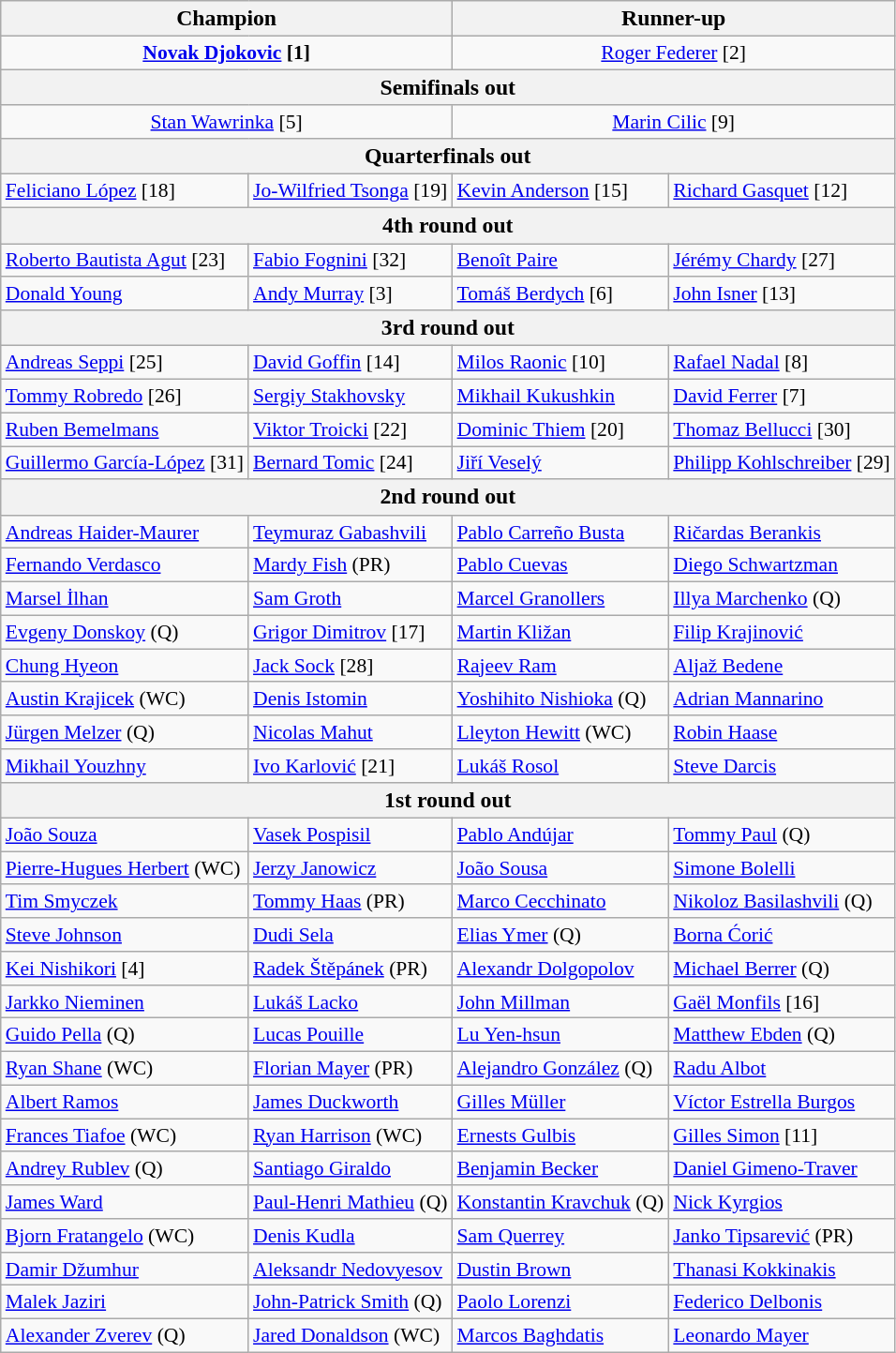<table class="wikitable collapsible collapsed" style="font-size:90%">
<tr style="font-size:110%">
<th colspan="2"><strong>Champion</strong></th>
<th colspan="2">Runner-up</th>
</tr>
<tr style="text-align:center;">
<td colspan="2"> <strong><a href='#'>Novak Djokovic</a> [1]</strong></td>
<td colspan="2"> <a href='#'>Roger Federer</a> [2]</td>
</tr>
<tr style="font-size:110%">
<th colspan="4">Semifinals out</th>
</tr>
<tr style="text-align:center;">
<td colspan="2"> <a href='#'>Stan Wawrinka</a> [5]</td>
<td colspan="2"> <a href='#'>Marin Cilic</a> [9]</td>
</tr>
<tr style="font-size:110%">
<th colspan="4">Quarterfinals out</th>
</tr>
<tr>
<td> <a href='#'>Feliciano López</a> [18]</td>
<td> <a href='#'>Jo-Wilfried Tsonga</a> [19]</td>
<td> <a href='#'>Kevin Anderson</a> [15]</td>
<td> <a href='#'>Richard Gasquet</a> [12]</td>
</tr>
<tr style="font-size:110%">
<th colspan="4">4th round out</th>
</tr>
<tr>
<td> <a href='#'>Roberto Bautista Agut</a> [23]</td>
<td> <a href='#'>Fabio Fognini</a> [32]</td>
<td> <a href='#'>Benoît Paire</a></td>
<td> <a href='#'>Jérémy Chardy</a> [27]</td>
</tr>
<tr>
<td> <a href='#'>Donald Young</a></td>
<td> <a href='#'>Andy Murray</a> [3]</td>
<td> <a href='#'>Tomáš Berdych</a> [6]</td>
<td> <a href='#'>John Isner</a> [13]</td>
</tr>
<tr style="font-size:110%">
<th colspan="4">3rd round out</th>
</tr>
<tr>
<td> <a href='#'>Andreas Seppi</a> [25]</td>
<td> <a href='#'>David Goffin</a> [14]</td>
<td> <a href='#'>Milos Raonic</a> [10]</td>
<td> <a href='#'>Rafael Nadal</a> [8]</td>
</tr>
<tr>
<td> <a href='#'>Tommy Robredo</a> [26]</td>
<td> <a href='#'>Sergiy Stakhovsky</a></td>
<td> <a href='#'>Mikhail Kukushkin</a></td>
<td> <a href='#'>David Ferrer</a> [7]</td>
</tr>
<tr>
<td> <a href='#'>Ruben Bemelmans</a></td>
<td> <a href='#'>Viktor Troicki</a> [22]</td>
<td> <a href='#'>Dominic Thiem</a> [20]</td>
<td> <a href='#'>Thomaz Bellucci</a> [30]</td>
</tr>
<tr>
<td> <a href='#'>Guillermo García-López</a> [31]</td>
<td> <a href='#'>Bernard Tomic</a> [24]</td>
<td> <a href='#'>Jiří Veselý</a></td>
<td> <a href='#'>Philipp Kohlschreiber</a> [29]</td>
</tr>
<tr style="font-size:110%">
<th colspan="4">2nd round out</th>
</tr>
<tr>
<td> <a href='#'>Andreas Haider-Maurer</a></td>
<td> <a href='#'>Teymuraz Gabashvili</a></td>
<td> <a href='#'>Pablo Carreño Busta</a></td>
<td> <a href='#'>Ričardas Berankis</a></td>
</tr>
<tr>
<td> <a href='#'>Fernando Verdasco</a></td>
<td> <a href='#'>Mardy Fish</a> (PR)</td>
<td> <a href='#'>Pablo Cuevas</a></td>
<td> <a href='#'>Diego Schwartzman</a></td>
</tr>
<tr>
<td> <a href='#'>Marsel İlhan</a></td>
<td> <a href='#'>Sam Groth</a></td>
<td> <a href='#'>Marcel Granollers</a></td>
<td> <a href='#'>Illya Marchenko</a> (Q)</td>
</tr>
<tr>
<td> <a href='#'>Evgeny Donskoy</a> (Q)</td>
<td> <a href='#'>Grigor Dimitrov</a> [17]</td>
<td> <a href='#'>Martin Kližan</a></td>
<td> <a href='#'>Filip Krajinović</a></td>
</tr>
<tr>
<td> <a href='#'>Chung Hyeon</a></td>
<td> <a href='#'>Jack Sock</a> [28]</td>
<td> <a href='#'>Rajeev Ram</a></td>
<td> <a href='#'>Aljaž Bedene</a></td>
</tr>
<tr>
<td> <a href='#'>Austin Krajicek</a> (WC)</td>
<td> <a href='#'>Denis Istomin</a></td>
<td> <a href='#'>Yoshihito Nishioka</a> (Q)</td>
<td> <a href='#'>Adrian Mannarino</a></td>
</tr>
<tr>
<td> <a href='#'>Jürgen Melzer</a> (Q)</td>
<td> <a href='#'>Nicolas Mahut</a></td>
<td> <a href='#'>Lleyton Hewitt</a> (WC)</td>
<td> <a href='#'>Robin Haase</a></td>
</tr>
<tr>
<td> <a href='#'>Mikhail Youzhny</a></td>
<td> <a href='#'>Ivo Karlović</a> [21]</td>
<td> <a href='#'>Lukáš Rosol</a></td>
<td> <a href='#'>Steve Darcis</a></td>
</tr>
<tr style="font-size:110%">
<th colspan="4">1st round out</th>
</tr>
<tr>
<td> <a href='#'>João Souza</a></td>
<td> <a href='#'>Vasek Pospisil</a></td>
<td> <a href='#'>Pablo Andújar</a></td>
<td> <a href='#'>Tommy Paul</a> (Q)</td>
</tr>
<tr>
<td> <a href='#'>Pierre-Hugues Herbert</a> (WC)</td>
<td> <a href='#'>Jerzy Janowicz</a></td>
<td> <a href='#'>João Sousa</a></td>
<td> <a href='#'>Simone Bolelli</a></td>
</tr>
<tr>
<td> <a href='#'>Tim Smyczek</a></td>
<td> <a href='#'>Tommy Haas</a> (PR)</td>
<td> <a href='#'>Marco Cecchinato</a></td>
<td> <a href='#'>Nikoloz Basilashvili</a> (Q)</td>
</tr>
<tr>
<td> <a href='#'>Steve Johnson</a></td>
<td> <a href='#'>Dudi Sela</a></td>
<td> <a href='#'>Elias Ymer</a> (Q)</td>
<td> <a href='#'>Borna Ćorić</a></td>
</tr>
<tr>
<td> <a href='#'>Kei Nishikori</a> [4]</td>
<td> <a href='#'>Radek Štěpánek</a> (PR)</td>
<td> <a href='#'>Alexandr Dolgopolov</a></td>
<td> <a href='#'>Michael Berrer</a> (Q)</td>
</tr>
<tr>
<td> <a href='#'>Jarkko Nieminen</a></td>
<td> <a href='#'>Lukáš Lacko</a></td>
<td> <a href='#'>John Millman</a></td>
<td> <a href='#'>Gaël Monfils</a> [16]</td>
</tr>
<tr>
<td> <a href='#'>Guido Pella</a> (Q)</td>
<td> <a href='#'>Lucas Pouille</a></td>
<td> <a href='#'>Lu Yen-hsun</a></td>
<td> <a href='#'>Matthew Ebden</a> (Q)</td>
</tr>
<tr>
<td> <a href='#'>Ryan Shane</a> (WC)</td>
<td> <a href='#'>Florian Mayer</a> (PR)</td>
<td> <a href='#'>Alejandro González</a> (Q)</td>
<td> <a href='#'>Radu Albot</a></td>
</tr>
<tr>
<td> <a href='#'>Albert Ramos</a></td>
<td> <a href='#'>James Duckworth</a></td>
<td> <a href='#'>Gilles Müller</a></td>
<td> <a href='#'>Víctor Estrella Burgos</a></td>
</tr>
<tr>
<td> <a href='#'>Frances Tiafoe</a> (WC)</td>
<td> <a href='#'>Ryan Harrison</a> (WC)</td>
<td> <a href='#'>Ernests Gulbis</a></td>
<td> <a href='#'>Gilles Simon</a> [11]</td>
</tr>
<tr>
<td> <a href='#'>Andrey Rublev</a> (Q)</td>
<td> <a href='#'>Santiago Giraldo</a></td>
<td> <a href='#'>Benjamin Becker</a></td>
<td> <a href='#'>Daniel Gimeno-Traver</a></td>
</tr>
<tr>
<td> <a href='#'>James Ward</a></td>
<td> <a href='#'>Paul-Henri Mathieu</a> (Q)</td>
<td> <a href='#'>Konstantin Kravchuk</a> (Q)</td>
<td> <a href='#'>Nick Kyrgios</a></td>
</tr>
<tr>
<td> <a href='#'>Bjorn Fratangelo</a> (WC)</td>
<td> <a href='#'>Denis Kudla</a></td>
<td> <a href='#'>Sam Querrey</a></td>
<td> <a href='#'>Janko Tipsarević</a> (PR)</td>
</tr>
<tr>
<td> <a href='#'>Damir Džumhur</a></td>
<td> <a href='#'>Aleksandr Nedovyesov</a></td>
<td> <a href='#'>Dustin Brown</a></td>
<td> <a href='#'>Thanasi Kokkinakis</a></td>
</tr>
<tr>
<td> <a href='#'>Malek Jaziri</a></td>
<td> <a href='#'>John-Patrick Smith</a> (Q)</td>
<td> <a href='#'>Paolo Lorenzi</a></td>
<td> <a href='#'>Federico Delbonis</a></td>
</tr>
<tr>
<td> <a href='#'>Alexander Zverev</a> (Q)</td>
<td> <a href='#'>Jared Donaldson</a> (WC)</td>
<td> <a href='#'>Marcos Baghdatis</a></td>
<td> <a href='#'>Leonardo Mayer</a></td>
</tr>
</table>
